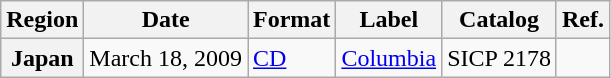<table class="wikitable plainrowheaders">
<tr>
<th>Region</th>
<th>Date</th>
<th>Format</th>
<th>Label</th>
<th>Catalog</th>
<th>Ref.</th>
</tr>
<tr>
<th scope="row">Japan</th>
<td>March 18, 2009</td>
<td><a href='#'>CD</a></td>
<td><a href='#'>Columbia</a></td>
<td>SICP 2178</td>
<td></td>
</tr>
</table>
